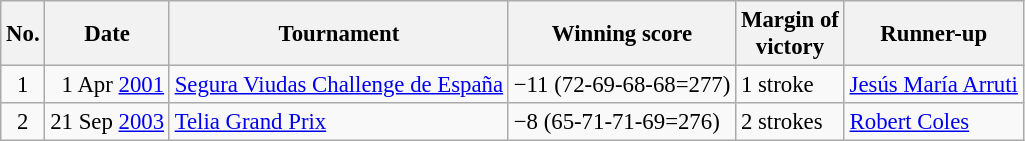<table class="wikitable" style="font-size:95%;">
<tr>
<th>No.</th>
<th>Date</th>
<th>Tournament</th>
<th>Winning score</th>
<th>Margin of<br>victory</th>
<th>Runner-up</th>
</tr>
<tr>
<td align=center>1</td>
<td align=right>1 Apr <a href='#'>2001</a></td>
<td><a href='#'>Segura Viudas Challenge de España</a></td>
<td>−11 (72-69-68-68=277)</td>
<td>1 stroke</td>
<td> <a href='#'>Jesús María Arruti</a></td>
</tr>
<tr>
<td align=center>2</td>
<td align=right>21 Sep <a href='#'>2003</a></td>
<td><a href='#'>Telia Grand Prix</a></td>
<td>−8 (65-71-71-69=276)</td>
<td>2 strokes</td>
<td> <a href='#'>Robert Coles</a></td>
</tr>
</table>
